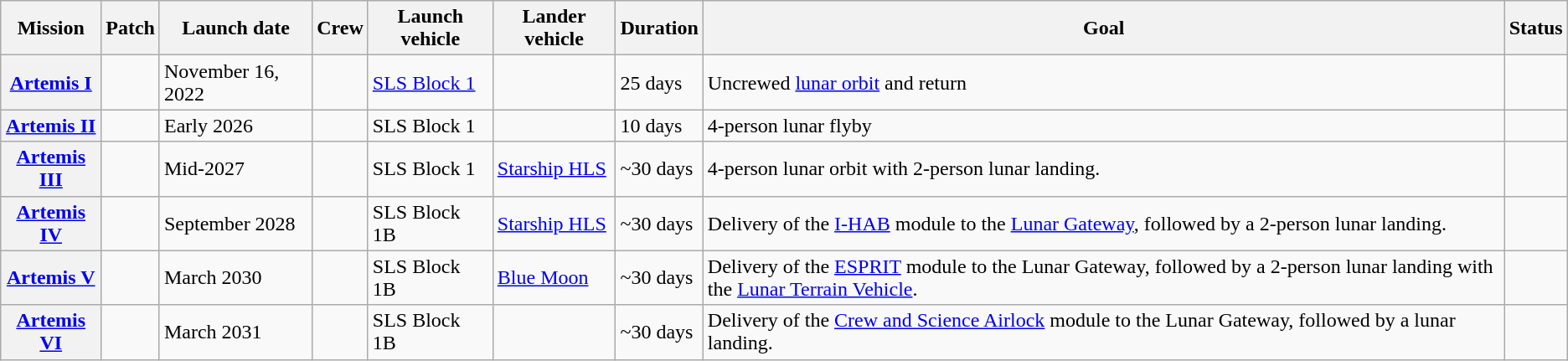<table class="wikitable sortable">
<tr>
<th>Mission</th>
<th class="unsortable">Patch</th>
<th>Launch date</th>
<th>Crew</th>
<th>Launch vehicle</th>
<th>Lander vehicle</th>
<th>Duration</th>
<th>Goal</th>
<th>Status</th>
</tr>
<tr>
<th><a href='#'>Artemis I</a></th>
<td></td>
<td>November 16, 2022</td>
<td></td>
<td><a href='#'>SLS Block 1</a></td>
<td></td>
<td>25 days</td>
<td>Uncrewed <a href='#'>lunar orbit</a> and return</td>
<td></td>
</tr>
<tr>
<th><a href='#'>Artemis II</a></th>
<td></td>
<td>Early 2026</td>
<td></td>
<td>SLS Block 1</td>
<td></td>
<td>10 days</td>
<td>4-person lunar flyby</td>
<td></td>
</tr>
<tr>
<th><a href='#'>Artemis III</a></th>
<td></td>
<td>Mid-2027</td>
<td></td>
<td>SLS Block 1</td>
<td><a href='#'>Starship HLS</a></td>
<td>~30 days</td>
<td>4-person lunar orbit with 2-person lunar landing.</td>
<td></td>
</tr>
<tr>
<th><a href='#'>Artemis IV</a></th>
<td></td>
<td>September 2028</td>
<td></td>
<td>SLS Block 1B</td>
<td><a href='#'>Starship HLS</a></td>
<td>~30 days</td>
<td>Delivery of the <a href='#'>I-HAB</a> module to the <a href='#'>Lunar Gateway</a>, followed by a 2-person lunar landing.</td>
<td></td>
</tr>
<tr>
<th><a href='#'>Artemis V</a></th>
<td></td>
<td>March 2030</td>
<td></td>
<td>SLS Block 1B</td>
<td><a href='#'>Blue Moon</a></td>
<td>~30 days</td>
<td>Delivery of the <a href='#'>ESPRIT</a> module to the Lunar Gateway, followed by a 2-person lunar landing with the <a href='#'>Lunar Terrain Vehicle</a>.</td>
<td></td>
</tr>
<tr>
<th><a href='#'>Artemis VI</a></th>
<td></td>
<td>March 2031</td>
<td></td>
<td>SLS Block 1B</td>
<td></td>
<td>~30 days</td>
<td>Delivery of the <a href='#'>Crew and Science Airlock</a> module to the Lunar Gateway, followed by a lunar landing.</td>
<td></td>
</tr>
</table>
